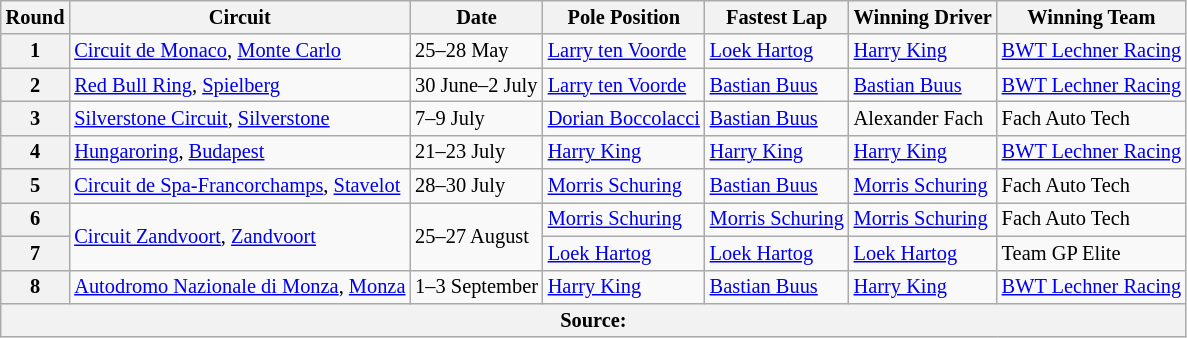<table class="wikitable" style="font-size:85%;">
<tr>
<th>Round</th>
<th>Circuit</th>
<th>Date</th>
<th>Pole Position</th>
<th>Fastest Lap</th>
<th>Winning Driver</th>
<th>Winning Team</th>
</tr>
<tr>
<th>1</th>
<td> <a href='#'>Circuit de Monaco</a>, <a href='#'>Monte Carlo</a></td>
<td>25–28 May</td>
<td> <a href='#'>Larry ten Voorde</a></td>
<td> <a href='#'>Loek Hartog</a></td>
<td> <a href='#'>Harry King</a></td>
<td> <a href='#'>BWT Lechner Racing</a></td>
</tr>
<tr>
<th>2</th>
<td> <a href='#'>Red Bull Ring</a>, <a href='#'>Spielberg</a></td>
<td>30 June–2 July</td>
<td> <a href='#'>Larry ten Voorde</a></td>
<td> <a href='#'>Bastian Buus</a></td>
<td> <a href='#'>Bastian Buus</a></td>
<td> <a href='#'>BWT Lechner Racing</a></td>
</tr>
<tr>
<th>3</th>
<td> <a href='#'>Silverstone Circuit</a>, <a href='#'>Silverstone</a></td>
<td>7–9 July</td>
<td> <a href='#'>Dorian Boccolacci</a></td>
<td> <a href='#'>Bastian Buus</a></td>
<td> Alexander Fach</td>
<td> Fach Auto Tech</td>
</tr>
<tr>
<th>4</th>
<td> <a href='#'>Hungaroring</a>, <a href='#'>Budapest</a></td>
<td>21–23 July</td>
<td> <a href='#'>Harry King</a></td>
<td> <a href='#'>Harry King</a></td>
<td> <a href='#'>Harry King</a></td>
<td> <a href='#'>BWT Lechner Racing</a></td>
</tr>
<tr>
<th>5</th>
<td> <a href='#'>Circuit de Spa-Francorchamps</a>, <a href='#'>Stavelot</a></td>
<td>28–30 July</td>
<td> <a href='#'>Morris Schuring</a></td>
<td> <a href='#'>Bastian Buus</a></td>
<td> <a href='#'>Morris Schuring</a></td>
<td> Fach Auto Tech</td>
</tr>
<tr>
<th>6</th>
<td rowspan="2"> <a href='#'>Circuit Zandvoort</a>, <a href='#'>Zandvoort</a></td>
<td rowspan="2">25–27 August</td>
<td> <a href='#'>Morris Schuring</a></td>
<td> <a href='#'>Morris Schuring</a></td>
<td> <a href='#'>Morris Schuring</a></td>
<td> Fach Auto Tech</td>
</tr>
<tr>
<th>7</th>
<td> <a href='#'>Loek Hartog</a></td>
<td> <a href='#'>Loek Hartog</a></td>
<td> <a href='#'>Loek Hartog</a></td>
<td> Team GP Elite</td>
</tr>
<tr>
<th>8</th>
<td> <a href='#'>Autodromo Nazionale di Monza</a>, <a href='#'>Monza</a></td>
<td>1–3 September</td>
<td> <a href='#'>Harry King</a></td>
<td> <a href='#'>Bastian Buus</a></td>
<td> <a href='#'>Harry King</a></td>
<td> <a href='#'>BWT Lechner Racing</a></td>
</tr>
<tr>
<th colspan="7">Source:</th>
</tr>
</table>
